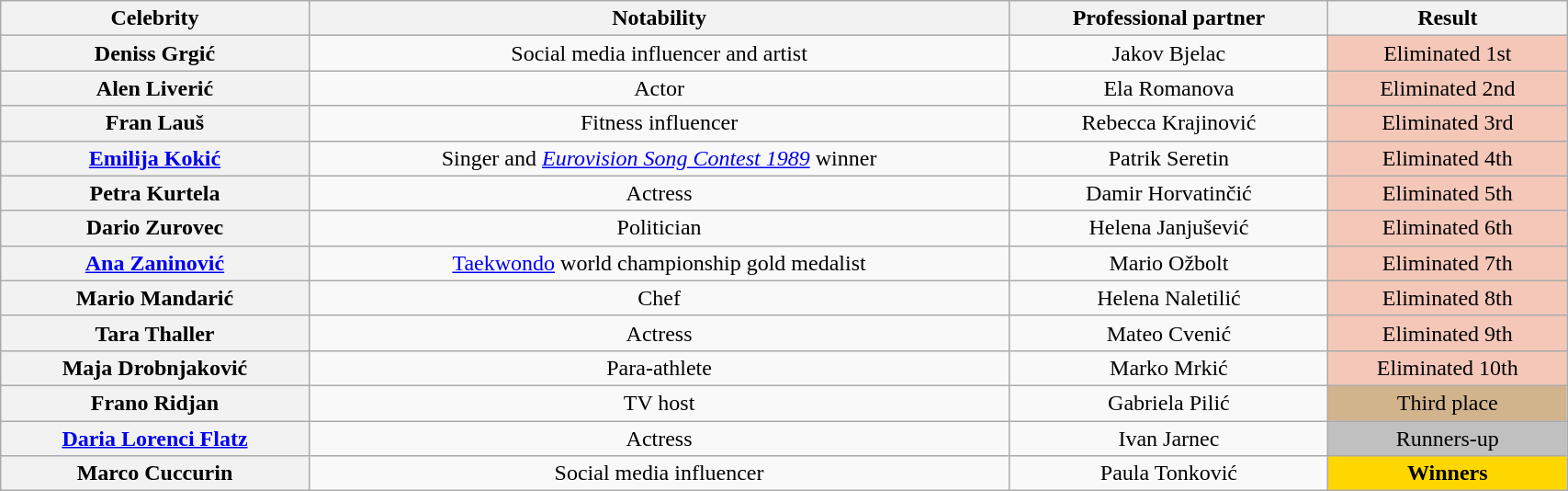<table class="wikitable sortable" style="text-align:center; width:90%">
<tr>
<th scope="col">Celebrity</th>
<th scope="col" class="unsortable">Notability</th>
<th scope="col">Professional partner</th>
<th scope="col">Result</th>
</tr>
<tr>
<th>Deniss Grgić</th>
<td>Social media influencer and artist</td>
<td>Jakov Bjelac</td>
<td bgcolor=#f4c7b8>Eliminated 1st</td>
</tr>
<tr>
<th>Alen Liverić</th>
<td>Actor</td>
<td>Ela Romanova</td>
<td bgcolor=#f4c7b8>Eliminated 2nd</td>
</tr>
<tr>
<th>Fran Lauš</th>
<td>Fitness influencer</td>
<td>Rebecca Krajinović</td>
<td bgcolor=#f4c7b8>Eliminated 3rd</td>
</tr>
<tr>
<th><a href='#'>Emilija Kokić</a></th>
<td>Singer and <em><a href='#'>Eurovision Song Contest 1989</a></em> winner</td>
<td>Patrik Seretin</td>
<td bgcolor=#f4c7b8>Eliminated 4th</td>
</tr>
<tr>
<th>Petra Kurtela</th>
<td>Actress</td>
<td>Damir Horvatinčić</td>
<td bgcolor=#f4c7b8>Eliminated 5th</td>
</tr>
<tr>
<th>Dario Zurovec</th>
<td>Politician</td>
<td>Helena Janjušević</td>
<td bgcolor=#f4c7b8>Eliminated 6th</td>
</tr>
<tr>
<th><a href='#'>Ana Zaninović</a></th>
<td><a href='#'>Taekwondo</a> world championship gold medalist</td>
<td>Mario Ožbolt</td>
<td bgcolor=#f4c7b8>Eliminated 7th</td>
</tr>
<tr>
<th>Mario Mandarić</th>
<td>Chef</td>
<td>Helena Naletilić</td>
<td bgcolor=#f4c7b8>Eliminated 8th</td>
</tr>
<tr>
<th>Tara Thaller</th>
<td>Actress</td>
<td>Mateo Cvenić</td>
<td bgcolor=#f4c7b8>Eliminated 9th</td>
</tr>
<tr>
<th>Maja Drobnjaković</th>
<td>Para-athlete</td>
<td>Marko Mrkić</td>
<td bgcolor="#f4c7b8">Eliminated 10th</td>
</tr>
<tr>
<th>Frano Ridjan</th>
<td>TV host</td>
<td>Gabriela Pilić</td>
<td style="background:tan">Third place</td>
</tr>
<tr>
<th><a href='#'>Daria Lorenci Flatz</a></th>
<td>Actress</td>
<td>Ivan Jarnec</td>
<td style="background:silver">Runners-up</td>
</tr>
<tr>
<th>Marco Cuccurin</th>
<td>Social media influencer</td>
<td>Paula Tonković</td>
<td style="background:gold"><strong>Winners</strong></td>
</tr>
</table>
